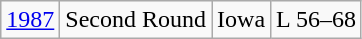<table class="wikitable">
<tr align="center">
<td><a href='#'>1987</a></td>
<td>Second Round</td>
<td>Iowa</td>
<td>L 56–68</td>
</tr>
</table>
